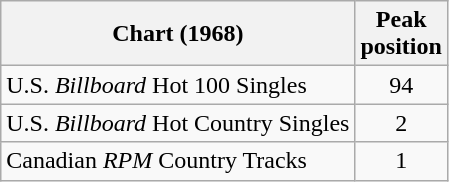<table class="wikitable sortable">
<tr>
<th>Chart (1968)</th>
<th>Peak<br>position</th>
</tr>
<tr>
<td>U.S. <em>Billboard</em> Hot 100 Singles</td>
<td align="center">94</td>
</tr>
<tr>
<td>U.S. <em>Billboard</em> Hot Country Singles</td>
<td align="center">2</td>
</tr>
<tr>
<td>Canadian <em>RPM</em> Country Tracks</td>
<td align="center">1</td>
</tr>
</table>
